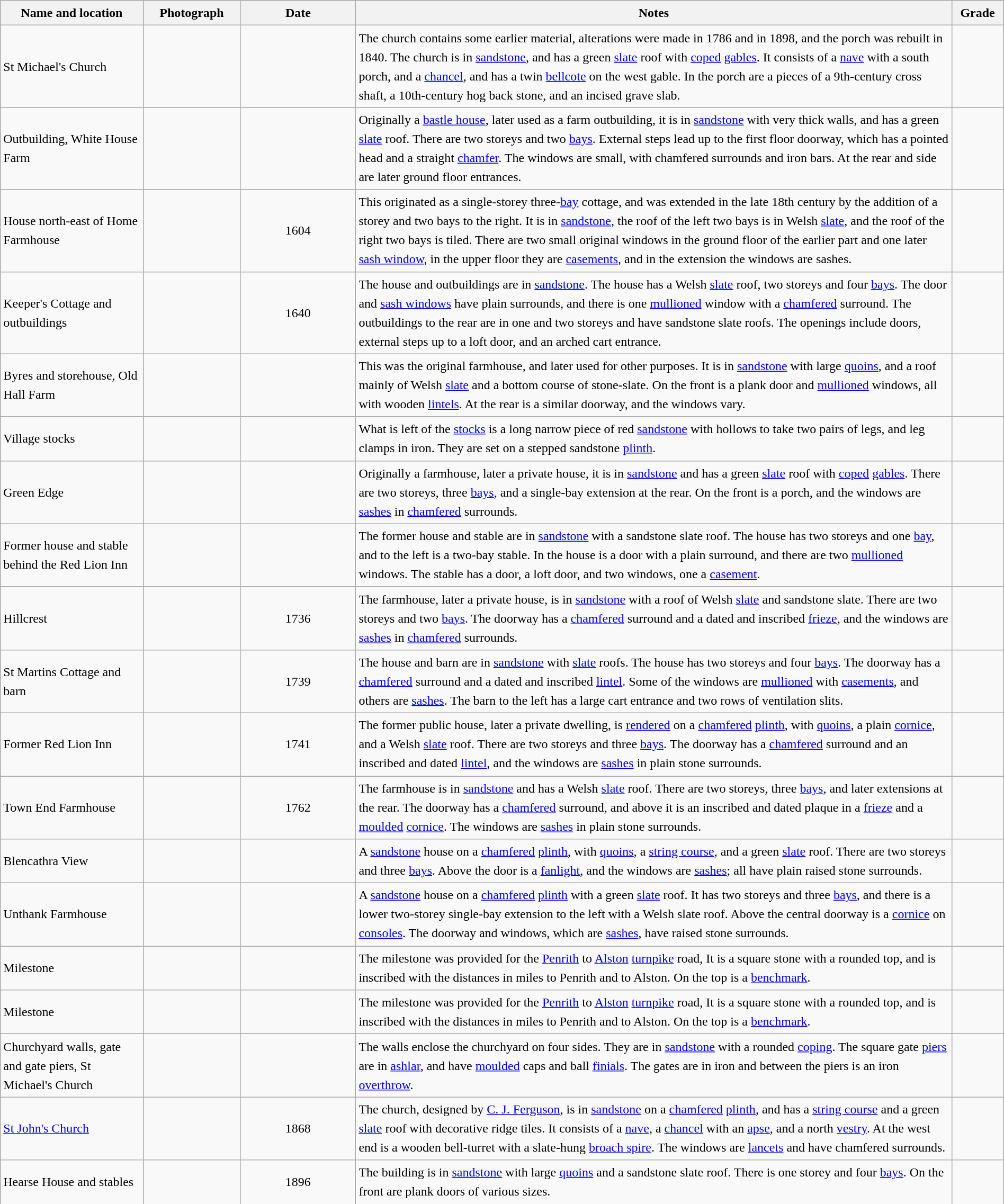<table class="wikitable sortable plainrowheaders" style="width:100%; border:0; text-align:left; line-height:150%;">
<tr>
<th scope="col"  style="width:150px">Name and location</th>
<th scope="col"  style="width:100px" class="unsortable">Photograph</th>
<th scope="col"  style="width:120px">Date</th>
<th scope="col"  style="width:650px" class="unsortable">Notes</th>
<th scope="col"  style="width:50px">Grade</th>
</tr>
<tr>
<td>St Michael's Church<br><small></small></td>
<td></td>
<td align="center"></td>
<td>The church contains some earlier material, alterations were made in 1786 and in 1898, and the porch was rebuilt in 1840.  The church is in <a href='#'>sandstone</a>, and has a green <a href='#'>slate</a> roof with <a href='#'>coped</a> <a href='#'>gables</a>.  It consists of a <a href='#'>nave</a> with a south porch, and a <a href='#'>chancel</a>, and has a twin <a href='#'>bellcote</a> on the west gable.  In the porch are a pieces of a 9th-century cross shaft, a 10th-century hog back stone, and an incised grave slab.</td>
<td align="center" ></td>
</tr>
<tr>
<td>Outbuilding, White House Farm<br><small></small></td>
<td></td>
<td align="center"></td>
<td>Originally a <a href='#'>bastle house</a>, later used as a farm outbuilding, it is in <a href='#'>sandstone</a> with very thick walls, and has a green <a href='#'>slate</a> roof.  There are two storeys and two <a href='#'>bays</a>.  External steps lead up to the first floor doorway, which has a pointed head and a straight <a href='#'>chamfer</a>.  The windows are small, with chamfered surrounds and iron bars.  At the rear and side are later ground floor entrances.</td>
<td align="center" ></td>
</tr>
<tr>
<td>House north-east of Home Farmhouse<br><small></small></td>
<td></td>
<td align="center">1604</td>
<td>This originated as a single-storey three-<a href='#'>bay</a> cottage, and was extended in the late 18th century by the addition of a storey and two bays to the right.  It is in <a href='#'>sandstone</a>, the roof of the left two bays is in Welsh <a href='#'>slate</a>, and the roof of the right two bays is tiled.  There are two small original windows in the ground floor of the earlier part and one later <a href='#'>sash window</a>, in the upper floor they are <a href='#'>casements</a>, and in the extension the windows are sashes.</td>
<td align="center" ></td>
</tr>
<tr>
<td>Keeper's Cottage and outbuildings<br><small></small></td>
<td></td>
<td align="center">1640</td>
<td>The house and outbuildings are in <a href='#'>sandstone</a>.  The house has a Welsh <a href='#'>slate</a> roof, two storeys and four <a href='#'>bays</a>.  The door and <a href='#'>sash windows</a> have plain surrounds, and there is one <a href='#'>mullioned</a> window with a <a href='#'>chamfered</a> surround.  The outbuildings to the rear are in one and two storeys and have sandstone slate roofs.  The openings include doors, external steps up to a loft door, and an arched cart entrance.</td>
<td align="center" ></td>
</tr>
<tr>
<td>Byres and storehouse, Old Hall Farm<br><small></small></td>
<td></td>
<td align="center"></td>
<td>This was the original farmhouse, and later used for other purposes.  It is in <a href='#'>sandstone</a> with large <a href='#'>quoins</a>, and a roof mainly of Welsh <a href='#'>slate</a> and a bottom course of stone-slate.  On the front is a plank door and <a href='#'>mullioned</a> windows, all with wooden <a href='#'>lintels</a>.  At the rear is a similar doorway, and the windows vary.</td>
<td align="center" ></td>
</tr>
<tr>
<td>Village stocks<br><small></small></td>
<td></td>
<td align="center"></td>
<td>What is left of the <a href='#'>stocks</a> is a long narrow piece of red <a href='#'>sandstone</a> with hollows to take two pairs of legs, and leg clamps in iron.  They are set on a stepped sandstone <a href='#'>plinth</a>.</td>
<td align="center" ></td>
</tr>
<tr>
<td>Green Edge<br><small></small></td>
<td></td>
<td align="center"></td>
<td>Originally a farmhouse, later a private house, it is in <a href='#'>sandstone</a> and has a green <a href='#'>slate</a> roof with <a href='#'>coped</a> <a href='#'>gables</a>.  There are two storeys, three <a href='#'>bays</a>, and a single-bay extension at the rear.  On the front is a porch, and the windows are <a href='#'>sashes</a> in <a href='#'>chamfered</a> surrounds.</td>
<td align="center" ></td>
</tr>
<tr>
<td>Former house and stable behind the Red Lion Inn<br><small></small></td>
<td></td>
<td align="center"></td>
<td>The former house and stable are in <a href='#'>sandstone</a> with a sandstone slate roof.  The house has two storeys and one <a href='#'>bay</a>, and to the left is a two-bay stable.  In the house is a door with a plain surround, and there are two <a href='#'>mullioned</a> windows.  The stable has a door, a loft door, and two windows, one a <a href='#'>casement</a>.</td>
<td align="center" ></td>
</tr>
<tr>
<td>Hillcrest<br><small></small></td>
<td></td>
<td align="center">1736</td>
<td>The farmhouse, later a private house, is in <a href='#'>sandstone</a> with a roof of Welsh <a href='#'>slate</a> and sandstone slate.  There are two storeys and two <a href='#'>bays</a>.  The doorway has a <a href='#'>chamfered</a> surround and a dated and inscribed <a href='#'>frieze</a>, and the windows are <a href='#'>sashes</a> in <a href='#'>chamfered</a> surrounds.</td>
<td align="center" ></td>
</tr>
<tr>
<td>St Martins Cottage and barn<br><small></small></td>
<td></td>
<td align="center">1739</td>
<td>The house and barn are in <a href='#'>sandstone</a> with <a href='#'>slate</a> roofs.  The house has two storeys and four <a href='#'>bays</a>.  The doorway has a <a href='#'>chamfered</a> surround and a dated and inscribed <a href='#'>lintel</a>.  Some of the windows are <a href='#'>mullioned</a> with <a href='#'>casements</a>, and others are <a href='#'>sashes</a>.  The barn to the left has a large cart entrance and two rows of ventilation slits.</td>
<td align="center" ></td>
</tr>
<tr>
<td>Former Red Lion Inn<br><small></small></td>
<td></td>
<td align="center">1741</td>
<td>The former public house, later a private dwelling, is <a href='#'>rendered</a> on a <a href='#'>chamfered</a> <a href='#'>plinth</a>, with <a href='#'>quoins</a>, a plain <a href='#'>cornice</a>, and a Welsh <a href='#'>slate</a> roof.  There are two storeys and three <a href='#'>bays</a>.  The doorway has a <a href='#'>chamfered</a> surround and an inscribed and dated <a href='#'>lintel</a>, and the windows are <a href='#'>sashes</a> in plain stone surrounds.</td>
<td align="center" ></td>
</tr>
<tr>
<td>Town End Farmhouse<br><small></small></td>
<td></td>
<td align="center">1762</td>
<td>The farmhouse is in <a href='#'>sandstone</a> and has a Welsh <a href='#'>slate</a> roof.  There are two storeys, three <a href='#'>bays</a>, and later extensions at the rear.  The doorway has a <a href='#'>chamfered</a> surround, and above it is an inscribed and dated plaque in a <a href='#'>frieze</a> and a <a href='#'>moulded</a> <a href='#'>cornice</a>.  The windows are <a href='#'>sashes</a> in plain stone surrounds.</td>
<td align="center" ></td>
</tr>
<tr>
<td>Blencathra View<br><small></small></td>
<td></td>
<td align="center"></td>
<td>A <a href='#'>sandstone</a> house on a <a href='#'>chamfered</a> <a href='#'>plinth</a>, with <a href='#'>quoins</a>, a <a href='#'>string course</a>, and a green <a href='#'>slate</a> roof.  There are two storeys and three <a href='#'>bays</a>.  Above the door is a <a href='#'>fanlight</a>, and the windows are <a href='#'>sashes</a>; all have plain raised stone surrounds.</td>
<td align="center" ></td>
</tr>
<tr>
<td>Unthank Farmhouse<br><small></small></td>
<td></td>
<td align="center"></td>
<td>A <a href='#'>sandstone</a> house on a <a href='#'>chamfered</a> <a href='#'>plinth</a> with a green <a href='#'>slate</a> roof.  It has two storeys and three <a href='#'>bays</a>, and there is a lower two-storey single-bay extension to the left with a Welsh slate roof.  Above the central doorway is a <a href='#'>cornice</a> on <a href='#'>consoles</a>.  The doorway and windows, which are <a href='#'>sashes</a>, have raised stone surrounds.</td>
<td align="center" ></td>
</tr>
<tr>
<td>Milestone<br><small></small></td>
<td></td>
<td align="center"></td>
<td>The milestone was provided for the <a href='#'>Penrith</a> to <a href='#'>Alston</a> <a href='#'>turnpike</a> road,  It is a square stone with a rounded top, and is inscribed with the distances in miles to Penrith and to Alston.  On the top is a <a href='#'>benchmark</a>.</td>
<td align="center" ></td>
</tr>
<tr>
<td>Milestone<br><small></small></td>
<td></td>
<td align="center"></td>
<td>The milestone was provided for the <a href='#'>Penrith</a> to <a href='#'>Alston</a> <a href='#'>turnpike</a> road,  It is a square stone with a rounded top, and is inscribed with the distances in miles to Penrith and to Alston.  On the top is a <a href='#'>benchmark</a>.</td>
<td align="center" ></td>
</tr>
<tr>
<td>Churchyard walls, gate and gate piers, St Michael's Church<br><small></small></td>
<td></td>
<td align="center"></td>
<td>The walls enclose the churchyard on four sides.  They are in <a href='#'>sandstone</a> with a rounded <a href='#'>coping</a>.  The square gate <a href='#'>piers</a> are in <a href='#'>ashlar</a>, and have <a href='#'>moulded</a> caps and ball <a href='#'>finials</a>.  The gates are in iron and between the piers is an iron <a href='#'>overthrow</a>.</td>
<td align="center" ></td>
</tr>
<tr>
<td><a href='#'>St John's Church</a><br><small></small></td>
<td></td>
<td align="center">1868</td>
<td>The church, designed by <a href='#'>C. J. Ferguson</a>, is in <a href='#'>sandstone</a> on a <a href='#'>chamfered</a> <a href='#'>plinth</a>, and has a <a href='#'>string course</a> and a green <a href='#'>slate</a> roof with decorative ridge tiles.  It consists of a <a href='#'>nave</a>, a <a href='#'>chancel</a> with an <a href='#'>apse</a>, and a north <a href='#'>vestry</a>.  At the west end is a wooden bell-turret with a slate-hung <a href='#'>broach spire</a>.  The windows are <a href='#'>lancets</a> and have chamfered surrounds.</td>
<td align="center" ></td>
</tr>
<tr>
<td>Hearse House and stables<br><small></small></td>
<td></td>
<td align="center">1896</td>
<td>The building is in <a href='#'>sandstone</a> with large <a href='#'>quoins</a> and a sandstone slate roof.  There is one storey and four <a href='#'>bays</a>.  On the front are plank doors of various sizes.</td>
<td align="center" ></td>
</tr>
<tr>
</tr>
</table>
